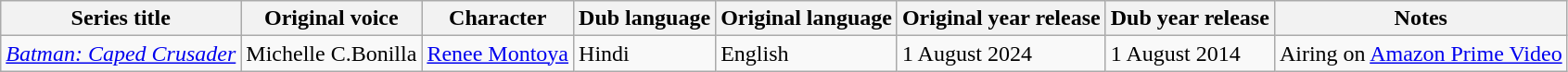<table class="wikitable sortable">
<tr>
<th>Series title</th>
<th>Original voice</th>
<th>Character</th>
<th>Dub language</th>
<th>Original language</th>
<th>Original year release</th>
<th>Dub year release</th>
<th>Notes</th>
</tr>
<tr>
<td><em><a href='#'>Batman: Caped Crusader</a></em></td>
<td>Michelle C.Bonilla</td>
<td><a href='#'>Renee Montoya</a></td>
<td>Hindi</td>
<td>English</td>
<td>1 August 2024</td>
<td>1 August 2014</td>
<td>Airing on <a href='#'>Amazon Prime Video</a></td>
</tr>
</table>
